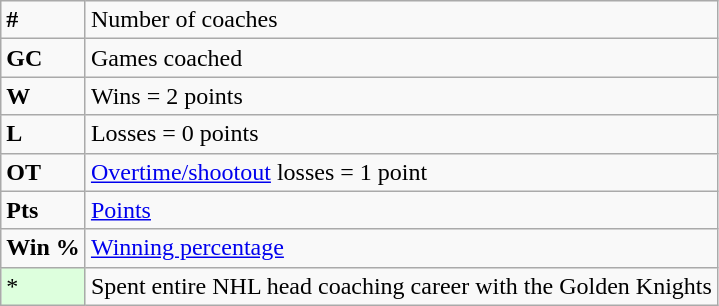<table class="wikitable">
<tr>
<td><strong>#</strong></td>
<td>Number of coaches</td>
</tr>
<tr>
<td><strong>GC</strong></td>
<td>Games coached</td>
</tr>
<tr>
<td><strong>W</strong></td>
<td>Wins = 2 points</td>
</tr>
<tr>
<td><strong>L</strong></td>
<td>Losses = 0 points</td>
</tr>
<tr>
<td><strong>OT</strong></td>
<td><a href='#'>Overtime/shootout</a> losses = 1 point</td>
</tr>
<tr>
<td><strong>Pts</strong></td>
<td><a href='#'>Points</a></td>
</tr>
<tr>
<td><strong>Win %</strong></td>
<td><a href='#'>Winning percentage</a></td>
</tr>
<tr>
<td style="background-color:#ddffdd">*</td>
<td>Spent entire NHL head coaching career with the Golden Knights</td>
</tr>
</table>
